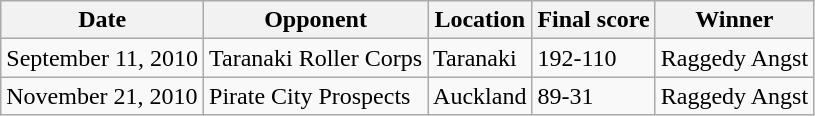<table class="wikitable">
<tr>
<th>Date</th>
<th>Opponent</th>
<th>Location</th>
<th>Final score</th>
<th>Winner</th>
</tr>
<tr>
<td>September 11, 2010</td>
<td>Taranaki Roller Corps</td>
<td>Taranaki</td>
<td>192-110</td>
<td>Raggedy Angst</td>
</tr>
<tr>
<td>November 21, 2010</td>
<td>Pirate City Prospects</td>
<td>Auckland</td>
<td>89-31</td>
<td>Raggedy Angst</td>
</tr>
</table>
